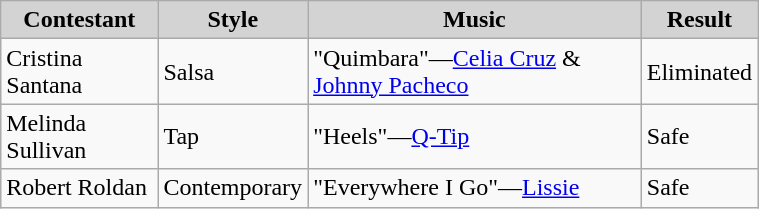<table class="wikitable" style="width:40%;">
<tr style="text-align:center; background:lightgrey;">
<td><strong>Contestant</strong></td>
<td><strong>Style</strong></td>
<td><strong>Music</strong></td>
<td><strong>Result</strong></td>
</tr>
<tr>
<td>Cristina Santana</td>
<td>Salsa</td>
<td>"Quimbara"—<a href='#'>Celia Cruz</a> & <a href='#'>Johnny Pacheco</a></td>
<td>Eliminated</td>
</tr>
<tr>
<td>Melinda Sullivan</td>
<td>Tap</td>
<td>"Heels"—<a href='#'>Q-Tip</a></td>
<td>Safe</td>
</tr>
<tr>
<td>Robert Roldan</td>
<td>Contemporary</td>
<td>"Everywhere I Go"—<a href='#'>Lissie</a></td>
<td>Safe</td>
</tr>
</table>
